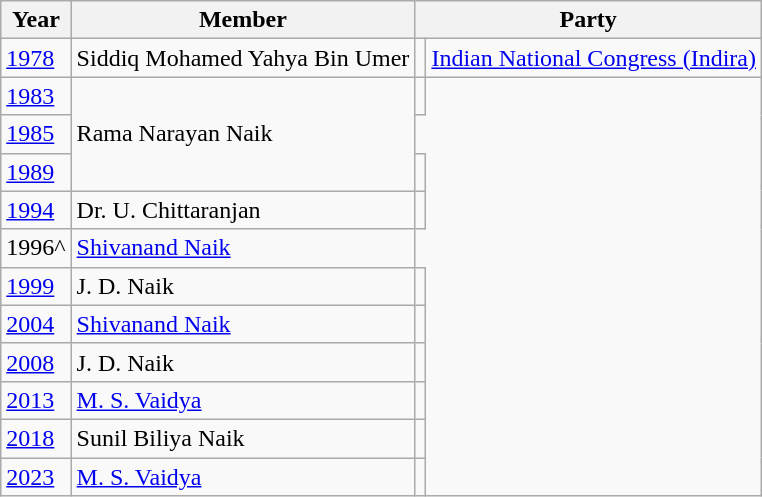<table class="wikitable sortable">
<tr>
<th>Year</th>
<th>Member</th>
<th colspan="2">Party</th>
</tr>
<tr>
<td><a href='#'>1978</a></td>
<td>Siddiq Mohamed Yahya Bin Umer</td>
<td bgcolor=></td>
<td><a href='#'>Indian National Congress (Indira)</a></td>
</tr>
<tr>
<td><a href='#'>1983</a></td>
<td rowspan="3">Rama Narayan Naik</td>
<td></td>
</tr>
<tr>
<td><a href='#'>1985</a></td>
</tr>
<tr>
<td><a href='#'>1989</a></td>
<td></td>
</tr>
<tr>
<td><a href='#'>1994</a></td>
<td>Dr. U. Chittaranjan</td>
<td></td>
</tr>
<tr>
<td>1996^</td>
<td><a href='#'>Shivanand Naik</a></td>
</tr>
<tr>
<td><a href='#'>1999</a></td>
<td>J. D. Naik</td>
<td></td>
</tr>
<tr>
<td><a href='#'>2004</a></td>
<td><a href='#'>Shivanand Naik</a></td>
<td></td>
</tr>
<tr>
<td><a href='#'>2008</a></td>
<td>J. D. Naik</td>
<td></td>
</tr>
<tr>
<td><a href='#'>2013</a></td>
<td><a href='#'>M. S. Vaidya</a></td>
<td></td>
</tr>
<tr>
<td><a href='#'>2018</a></td>
<td>Sunil Biliya Naik</td>
<td></td>
</tr>
<tr>
<td><a href='#'>2023</a></td>
<td><a href='#'>M. S. Vaidya</a></td>
<td></td>
</tr>
</table>
